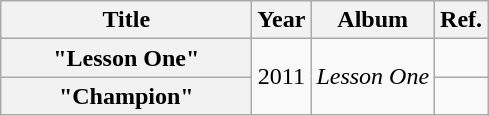<table class="wikitable plainrowheaders" style="text-align:center;">
<tr>
<th scope="col" style="width:160px;">Title</th>
<th>Year</th>
<th>Album</th>
<th>Ref.</th>
</tr>
<tr>
<th scope="row">"Lesson One"</th>
<td rowspan="2">2011</td>
<td rowspan="2"><em>Lesson One</em></td>
<td></td>
</tr>
<tr>
<th scope="row">"Champion"</th>
<td></td>
</tr>
</table>
